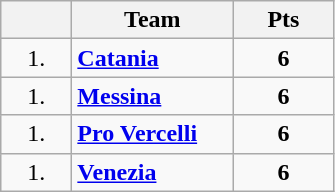<table class="wikitable" style="text-align: center;">
<tr>
<th width=40></th>
<th width=100>Team</th>
<th width=60>Pts</th>
</tr>
<tr>
<td>1.</td>
<td align="left"><strong><a href='#'>Catania</a></strong></td>
<td><strong>6</strong></td>
</tr>
<tr>
<td>1.</td>
<td align="left"><strong><a href='#'>Messina</a></strong></td>
<td><strong>6</strong></td>
</tr>
<tr>
<td>1.</td>
<td align="left"><strong><a href='#'>Pro Vercelli</a></strong></td>
<td><strong>6</strong></td>
</tr>
<tr>
<td>1.</td>
<td align="left"><strong><a href='#'>Venezia</a></strong></td>
<td><strong>6</strong></td>
</tr>
</table>
